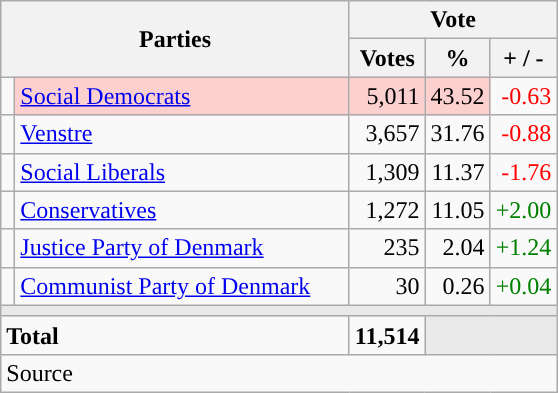<table class="wikitable" style="text-align:right;">
<tr>
<th style="text-align:centre;" rowspan="2" colspan="2" width="225">Parties</th>
<th colspan="3">Vote</th>
</tr>
<tr>
<th width="15">Votes</th>
<th width="15">%</th>
<th width="15">+ / -</th>
</tr>
<tr>
<td width="2" style="color:inherit;background:"></td>
<td bgcolor=#fbd0ce  align="left"><a href='#'>Social Democrats</a></td>
<td bgcolor=#fbd0ce>5,011</td>
<td bgcolor=#fbd0ce>43.52</td>
<td style=color:red;>-0.63</td>
</tr>
<tr>
<td width="2" style="color:inherit;background:"></td>
<td align="left"><a href='#'>Venstre</a></td>
<td>3,657</td>
<td>31.76</td>
<td style=color:red;>-0.88</td>
</tr>
<tr>
<td width="2" style="color:inherit;background:"></td>
<td align="left"><a href='#'>Social Liberals</a></td>
<td>1,309</td>
<td>11.37</td>
<td style=color:red;>-1.76</td>
</tr>
<tr>
<td width="2" style="color:inherit;background:"></td>
<td align="left"><a href='#'>Conservatives</a></td>
<td>1,272</td>
<td>11.05</td>
<td style=color:green;>+2.00</td>
</tr>
<tr>
<td width="2" style="color:inherit;background:"></td>
<td align="left"><a href='#'>Justice Party of Denmark</a></td>
<td>235</td>
<td>2.04</td>
<td style=color:green;>+1.24</td>
</tr>
<tr>
<td width="2" style="color:inherit;background:"></td>
<td align="left"><a href='#'>Communist Party of Denmark</a></td>
<td>30</td>
<td>0.26</td>
<td style=color:green;>+0.04</td>
</tr>
<tr>
<td colspan="7" bgcolor="#E9E9E9"></td>
</tr>
<tr>
<td align="left" colspan="2"><strong>Total</strong></td>
<td><strong>11,514</strong></td>
<td bgcolor="#E9E9E9" colspan="2"></td>
</tr>
<tr>
<td align="left" colspan="6">Source</td>
</tr>
</table>
